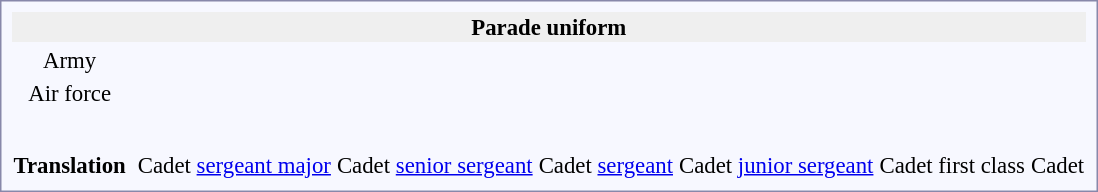<table style="border:1px solid #8888aa; background-color:#f7f8ff; padding:5px; font-size:95%; margin: 0px 12px 12px 0px;">
<tr style="background:#efefef;">
<th colspan=38>Parade uniform</th>
</tr>
<tr style="text-align:center;">
<td>Army</td>
<td colspan=6 rowspan=2></td>
<td colspan=2></td>
<td colspan=2></td>
<td colspan=6></td>
<td colspan=6></td>
<td colspan=4></td>
<td colspan=10></td>
</tr>
<tr style="text-align:center;">
<td>Air force</td>
<td colspan=2></td>
<td colspan=2></td>
<td colspan=6></td>
<td colspan=6></td>
<td colspan=4></td>
<td colspan=10></td>
</tr>
<tr style="text-align:center;">
<td></td>
<td colspan=6></td>
<td colspan=2><br></td>
<td colspan=2><br></td>
<td colspan=6><br></td>
<td colspan=6><br></td>
<td colspan=4><br></td>
<td colspan=10><br></td>
</tr>
<tr style="text-align:center;">
<td colspan=36></td>
</tr>
<tr style="text-align:center;">
<th>Translation</th>
<td colspan=6></td>
<td colspan=2>Cadet <a href='#'>sergeant major</a></td>
<td colspan=2>Cadet <a href='#'>senior sergeant</a></td>
<td colspan=6>Cadet <a href='#'>sergeant</a></td>
<td colspan=6>Cadet <a href='#'>junior sergeant</a></td>
<td colspan=4>Cadet first class</td>
<td colspan=10>Cadet</td>
</tr>
</table>
